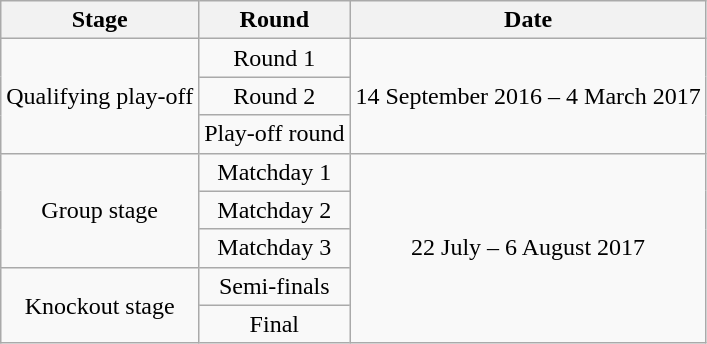<table class="wikitable" style="text-align:center">
<tr>
<th>Stage</th>
<th>Round</th>
<th>Date</th>
</tr>
<tr>
<td rowspan="3">Qualifying play-off</td>
<td>Round 1</td>
<td rowspan=3>14 September 2016 – 4 March 2017</td>
</tr>
<tr>
<td>Round 2</td>
</tr>
<tr>
<td>Play-off round</td>
</tr>
<tr>
<td rowspan="3">Group stage</td>
<td>Matchday 1</td>
<td rowspan=5>22 July – 6 August 2017</td>
</tr>
<tr>
<td>Matchday 2</td>
</tr>
<tr>
<td>Matchday 3</td>
</tr>
<tr>
<td rowspan="2">Knockout stage</td>
<td>Semi-finals</td>
</tr>
<tr>
<td>Final</td>
</tr>
</table>
